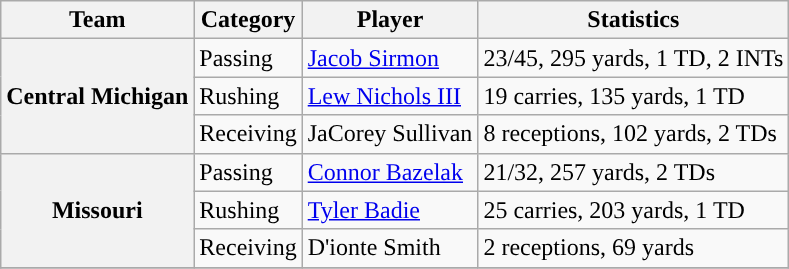<table class="wikitable" style="float: left;">
<tr>
<th>Team</th>
<th>Category</th>
<th>Player</th>
<th>Statistics</th>
</tr>
<tr>
<th rowspan=3>Central Michigan</th>
<td>Passing</td>
<td><a href='#'>Jacob Sirmon</a></td>
<td>23/45, 295 yards, 1 TD, 2 INTs</td>
</tr>
<tr>
<td>Rushing</td>
<td><a href='#'>Lew Nichols III</a></td>
<td>19 carries, 135 yards, 1 TD</td>
</tr>
<tr>
<td>Receiving</td>
<td>JaCorey Sullivan</td>
<td>8 receptions, 102 yards, 2 TDs</td>
</tr>
<tr>
<th rowspan=3 style=>Missouri</th>
<td>Passing</td>
<td><a href='#'>Connor Bazelak</a></td>
<td>21/32, 257 yards, 2 TDs</td>
</tr>
<tr>
<td>Rushing</td>
<td><a href='#'>Tyler Badie</a></td>
<td>25 carries, 203 yards, 1 TD</td>
</tr>
<tr>
<td>Receiving</td>
<td>D'ionte Smith</td>
<td>2 receptions, 69 yards</td>
</tr>
<tr>
</tr>
</table>
